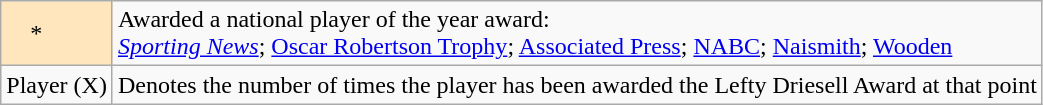<table class="wikitable">
<tr>
<td style="background-color:#FFE6BD">    *    </td>
<td>Awarded a national player of the year award: <br><em><a href='#'>Sporting News</a></em>; <a href='#'>Oscar Robertson Trophy</a>; <a href='#'>Associated Press</a>; <a href='#'>NABC</a>; <a href='#'>Naismith</a>; <a href='#'>Wooden</a></td>
</tr>
<tr>
<td>Player (X)</td>
<td>Denotes the number of times the player has been awarded the Lefty Driesell Award at that point</td>
</tr>
</table>
